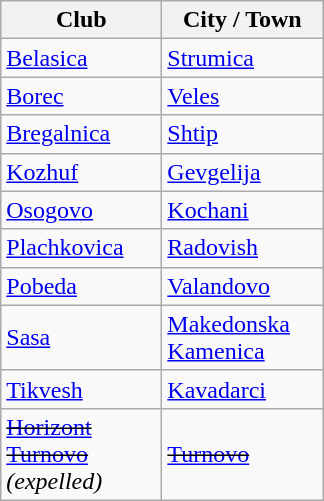<table class="wikitable sortable">
<tr>
<th width="100px">Club</th>
<th width="100px">City / Town</th>
</tr>
<tr>
<td><a href='#'>Belasica</a></td>
<td><a href='#'>Strumica</a></td>
</tr>
<tr>
<td><a href='#'>Borec</a></td>
<td><a href='#'>Veles</a></td>
</tr>
<tr>
<td><a href='#'>Bregalnica</a></td>
<td><a href='#'>Shtip</a></td>
</tr>
<tr>
<td><a href='#'>Kozhuf</a></td>
<td><a href='#'>Gevgelija</a></td>
</tr>
<tr>
<td><a href='#'>Osogovo</a></td>
<td><a href='#'>Kochani</a></td>
</tr>
<tr>
<td><a href='#'>Plachkovica</a></td>
<td><a href='#'>Radovish</a></td>
</tr>
<tr>
<td><a href='#'>Pobeda</a></td>
<td><a href='#'>Valandovo</a></td>
</tr>
<tr>
<td><a href='#'>Sasa</a></td>
<td><a href='#'>Makedonska Kamenica</a></td>
</tr>
<tr>
<td><a href='#'>Tikvesh</a></td>
<td><a href='#'>Kavadarci</a></td>
</tr>
<tr>
<td><s><a href='#'>Horizont Turnovo</a></s><br><em>(expelled)</em></td>
<td><s><a href='#'>Turnovo</a></s></td>
</tr>
</table>
